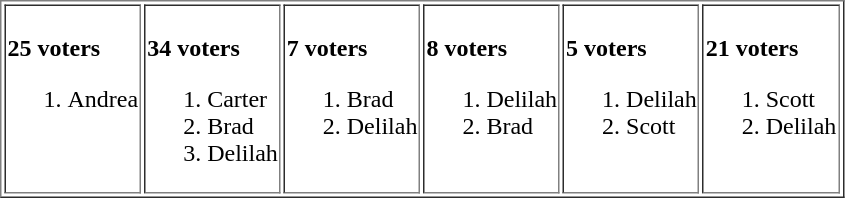<table border=1>
<tr>
<td valign=top><br><strong>25 voters</strong><ol><li>Andrea</li></ol></td>
<td valign=top><br><strong>34 voters</strong><ol><li>Carter</li><li>Brad</li><li>Delilah</li></ol></td>
<td valign=top><br><strong>7 voters</strong><ol><li>Brad</li><li>Delilah</li></ol></td>
<td valign=top><br><strong>8 voters</strong><ol><li>Delilah</li><li>Brad</li></ol></td>
<td valign=top><br><strong>5 voters</strong><ol><li>Delilah</li><li>Scott</li></ol></td>
<td valign=top><br><strong>21 voters</strong><ol><li>Scott</li><li>Delilah</li></ol></td>
</tr>
</table>
